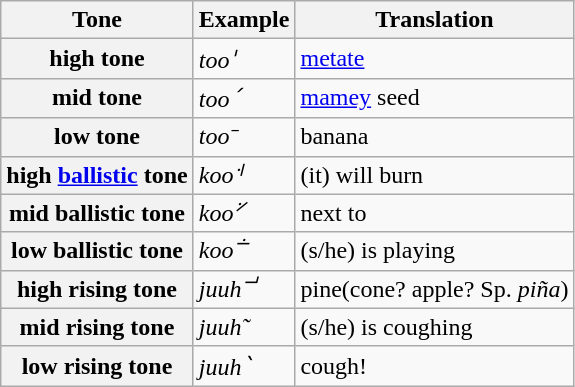<table class="wikitable">
<tr>
<th>Tone</th>
<th>Example</th>
<th>Translation</th>
</tr>
<tr>
<th>high tone</th>
<td><em>tooˈ</em></td>
<td><a href='#'>metate</a></td>
</tr>
<tr>
<th>mid tone</th>
<td><em>tooˊ</em></td>
<td><a href='#'>mamey</a> seed</td>
</tr>
<tr>
<th>low tone</th>
<td><em>tooˉ</em></td>
<td>banana</td>
</tr>
<tr>
<th>high <a href='#'>ballistic</a> tone</th>
<td><em>kooꜗ</em></td>
<td>(it) will burn</td>
</tr>
<tr>
<th>mid ballistic tone</th>
<td><em>kooꜘ</em></td>
<td>next to</td>
</tr>
<tr>
<th>low ballistic tone</th>
<td><em>kooꜙ</em></td>
<td>(s/he) is playing</td>
</tr>
<tr>
<th>high rising tone</th>
<td><em>juuhꜚ</em></td>
<td>pine(cone? apple? Sp. <em>piña</em>)</td>
</tr>
<tr>
<th>mid rising tone</th>
<td><em>juuh˜</em></td>
<td>(s/he) is coughing</td>
</tr>
<tr>
<th>low rising tone</th>
<td><em>juuhˋ</em></td>
<td>cough!</td>
</tr>
</table>
